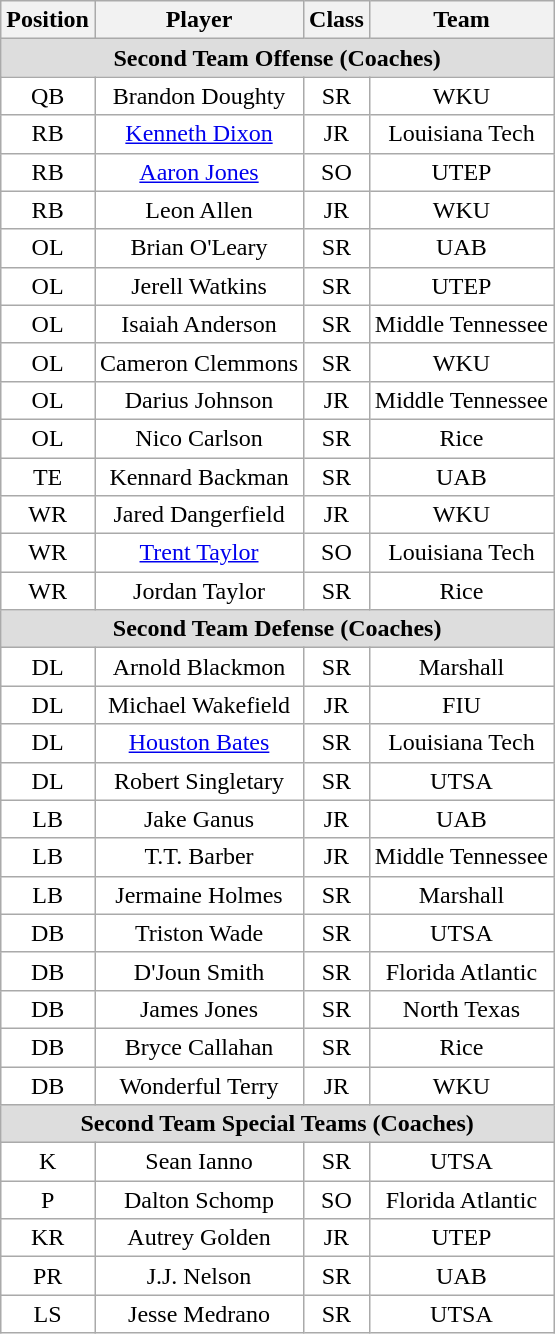<table class="wikitable sortable">
<tr>
<th>Position</th>
<th>Player</th>
<th>Class</th>
<th>Team</th>
</tr>
<tr>
<td colspan="4" style="text-align:center; background:#ddd;"><strong>Second Team Offense (Coaches)</strong></td>
</tr>
<tr style="text-align:center;">
<td style="background:white">QB</td>
<td style="background:white">Brandon Doughty</td>
<td style="background:white">SR</td>
<td style="background:white">WKU</td>
</tr>
<tr style="text-align:center;">
<td style="background:white">RB</td>
<td style="background:white"><a href='#'>Kenneth Dixon</a></td>
<td style="background:white">JR</td>
<td style="background:white">Louisiana Tech</td>
</tr>
<tr style="text-align:center;">
<td style="background:white">RB</td>
<td style="background:white"><a href='#'>Aaron Jones</a></td>
<td style="background:white">SO</td>
<td style="background:white">UTEP</td>
</tr>
<tr style="text-align:center;">
<td style="background:white">RB</td>
<td style="background:white">Leon Allen</td>
<td style="background:white">JR</td>
<td style="background:white">WKU</td>
</tr>
<tr style="text-align:center;">
<td style="background:white">OL</td>
<td style="background:white">Brian O'Leary</td>
<td style="background:white">SR</td>
<td style="background:white">UAB</td>
</tr>
<tr style="text-align:center;">
<td style="background:white">OL</td>
<td style="background:white">Jerell Watkins</td>
<td style="background:white">SR</td>
<td style="background:white">UTEP</td>
</tr>
<tr style="text-align:center;">
<td style="background:white">OL</td>
<td style="background:white">Isaiah Anderson</td>
<td style="background:white">SR</td>
<td style="background:white">Middle Tennessee</td>
</tr>
<tr style="text-align:center;">
<td style="background:white">OL</td>
<td style="background:white">Cameron Clemmons</td>
<td style="background:white">SR</td>
<td style="background:white">WKU</td>
</tr>
<tr style="text-align:center;">
<td style="background:white">OL</td>
<td style="background:white">Darius Johnson</td>
<td style="background:white">JR</td>
<td style="background:white">Middle Tennessee</td>
</tr>
<tr style="text-align:center;">
<td style="background:white">OL</td>
<td style="background:white">Nico Carlson</td>
<td style="background:white">SR</td>
<td style="background:white">Rice</td>
</tr>
<tr style="text-align:center;">
<td style="background:white">TE</td>
<td style="background:white">Kennard Backman</td>
<td style="background:white">SR</td>
<td style="background:white">UAB</td>
</tr>
<tr style="text-align:center;">
<td style="background:white">WR</td>
<td style="background:white">Jared Dangerfield</td>
<td style="background:white">JR</td>
<td style="background:white">WKU</td>
</tr>
<tr style="text-align:center;">
<td style="background:white">WR</td>
<td style="background:white"><a href='#'>Trent Taylor</a></td>
<td style="background:white">SO</td>
<td style="background:white">Louisiana Tech</td>
</tr>
<tr style="text-align:center;">
<td style="background:white">WR</td>
<td style="background:white">Jordan Taylor</td>
<td style="background:white">SR</td>
<td style="background:white">Rice</td>
</tr>
<tr>
<td colspan="4" style="text-align:center; background:#ddd;"><strong>Second Team Defense (Coaches)</strong></td>
</tr>
<tr style="text-align:center;">
<td style="background:white">DL</td>
<td style="background:white">Arnold Blackmon</td>
<td style="background:white">SR</td>
<td style="background:white">Marshall</td>
</tr>
<tr style="text-align:center;">
<td style="background:white">DL</td>
<td style="background:white">Michael Wakefield</td>
<td style="background:white">JR</td>
<td style="background:white">FIU</td>
</tr>
<tr style="text-align:center;">
<td style="background:white">DL</td>
<td style="background:white"><a href='#'>Houston Bates</a></td>
<td style="background:white">SR</td>
<td style="background:white">Louisiana Tech</td>
</tr>
<tr style="text-align:center;">
<td style="background:white">DL</td>
<td style="background:white">Robert Singletary</td>
<td style="background:white">SR</td>
<td style="background:white">UTSA</td>
</tr>
<tr style="text-align:center;">
<td style="background:white">LB</td>
<td style="background:white">Jake Ganus</td>
<td style="background:white">JR</td>
<td style="background:white">UAB</td>
</tr>
<tr style="text-align:center;">
<td style="background:white">LB</td>
<td style="background:white">T.T. Barber</td>
<td style="background:white">JR</td>
<td style="background:white">Middle Tennessee</td>
</tr>
<tr style="text-align:center;">
<td style="background:white">LB</td>
<td style="background:white">Jermaine Holmes</td>
<td style="background:white">SR</td>
<td style="background:white">Marshall</td>
</tr>
<tr style="text-align:center;">
<td style="background:white">DB</td>
<td style="background:white">Triston Wade</td>
<td style="background:white">SR</td>
<td style="background:white">UTSA</td>
</tr>
<tr style="text-align:center;">
<td style="background:white">DB</td>
<td style="background:white">D'Joun Smith</td>
<td style="background:white">SR</td>
<td style="background:white">Florida Atlantic</td>
</tr>
<tr style="text-align:center;">
<td style="background:white">DB</td>
<td style="background:white">James Jones</td>
<td style="background:white">SR</td>
<td style="background:white">North Texas</td>
</tr>
<tr style="text-align:center;">
<td style="background:white">DB</td>
<td style="background:white">Bryce Callahan</td>
<td style="background:white">SR</td>
<td style="background:white">Rice</td>
</tr>
<tr style="text-align:center;">
<td style="background:white">DB</td>
<td style="background:white">Wonderful Terry</td>
<td style="background:white">JR</td>
<td style="background:white">WKU</td>
</tr>
<tr>
<td colspan="4" style="text-align:center; background:#ddd;"><strong>Second Team Special Teams (Coaches)</strong></td>
</tr>
<tr style="text-align:center;">
<td style="background:white">K</td>
<td style="background:white">Sean Ianno</td>
<td style="background:white">SR</td>
<td style="background:white">UTSA</td>
</tr>
<tr style="text-align:center;">
<td style="background:white">P</td>
<td style="background:white">Dalton Schomp</td>
<td style="background:white">SO</td>
<td style="background:white">Florida Atlantic</td>
</tr>
<tr style="text-align:center;">
<td style="background:white">KR</td>
<td style="background:white">Autrey Golden</td>
<td style="background:white">JR</td>
<td style="background:white">UTEP</td>
</tr>
<tr style="text-align:center;">
<td style="background:white">PR</td>
<td style="background:white">J.J. Nelson</td>
<td style="background:white">SR</td>
<td style="background:white">UAB</td>
</tr>
<tr style="text-align:center;">
<td style="background:white">LS</td>
<td style="background:white">Jesse Medrano</td>
<td style="background:white">SR</td>
<td style="background:white">UTSA</td>
</tr>
</table>
